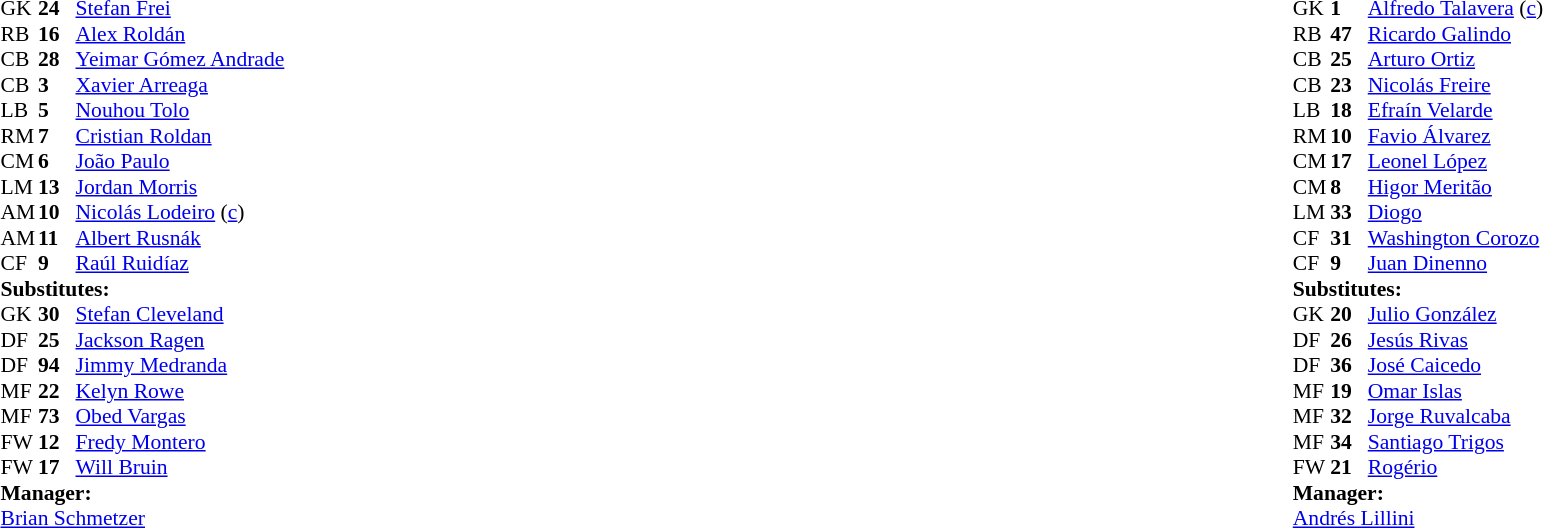<table width="100%">
<tr>
<td valign="top" width="40%"><br><table style="font-size:90%" cellspacing="0" cellpadding="0">
<tr>
<th width=25></th>
<th width=25></th>
</tr>
<tr>
<td>GK</td>
<td><strong>24</strong></td>
<td> <a href='#'>Stefan Frei</a></td>
</tr>
<tr>
<td>RB</td>
<td><strong>16</strong></td>
<td> <a href='#'>Alex Roldán</a></td>
</tr>
<tr>
<td>CB</td>
<td><strong>28</strong></td>
<td> <a href='#'>Yeimar Gómez Andrade</a></td>
</tr>
<tr>
<td>CB</td>
<td><strong>3</strong></td>
<td> <a href='#'>Xavier Arreaga</a></td>
</tr>
<tr>
<td>LB</td>
<td><strong>5</strong></td>
<td> <a href='#'>Nouhou Tolo</a></td>
<td></td>
<td></td>
</tr>
<tr>
<td>RM</td>
<td><strong>7</strong></td>
<td> <a href='#'>Cristian Roldan</a></td>
</tr>
<tr>
<td>CM</td>
<td><strong>6</strong></td>
<td> <a href='#'>João Paulo</a></td>
<td></td>
<td></td>
</tr>
<tr>
<td>LM</td>
<td><strong>13</strong></td>
<td> <a href='#'>Jordan Morris</a></td>
<td></td>
<td></td>
</tr>
<tr>
<td>AM</td>
<td><strong>10</strong></td>
<td> <a href='#'>Nicolás Lodeiro</a> (<a href='#'>c</a>)</td>
<td></td>
<td></td>
</tr>
<tr>
<td>AM</td>
<td><strong>11</strong></td>
<td> <a href='#'>Albert Rusnák</a></td>
<td></td>
</tr>
<tr>
<td>CF</td>
<td><strong>9</strong></td>
<td> <a href='#'>Raúl Ruidíaz</a></td>
<td></td>
<td></td>
</tr>
<tr>
<td colspan=3><strong>Substitutes:</strong></td>
</tr>
<tr>
<td>GK</td>
<td><strong>30</strong></td>
<td> <a href='#'>Stefan Cleveland</a></td>
</tr>
<tr>
<td>DF</td>
<td><strong>25</strong></td>
<td> <a href='#'>Jackson Ragen</a></td>
<td></td>
<td></td>
</tr>
<tr>
<td>DF</td>
<td><strong>94</strong></td>
<td> <a href='#'>Jimmy Medranda</a></td>
</tr>
<tr>
<td>MF</td>
<td><strong>22</strong></td>
<td> <a href='#'>Kelyn Rowe</a></td>
<td></td>
<td></td>
</tr>
<tr>
<td>MF</td>
<td><strong>73</strong></td>
<td> <a href='#'>Obed Vargas</a></td>
<td></td>
<td></td>
</tr>
<tr>
<td>FW</td>
<td><strong>12</strong></td>
<td> <a href='#'>Fredy Montero</a></td>
<td></td>
<td></td>
</tr>
<tr>
<td>FW</td>
<td><strong>17</strong></td>
<td> <a href='#'>Will Bruin</a></td>
<td></td>
<td></td>
</tr>
<tr>
<td colspan=3><strong>Manager:</strong></td>
</tr>
<tr>
<td colspan=3> <a href='#'>Brian Schmetzer</a></td>
</tr>
</table>
</td>
<td valign="top"></td>
<td valign="top" width="50%"><br><table style="font-size:90%; margin:auto" cellspacing="0" cellpadding="0">
<tr>
<th width=25></th>
<th width=25></th>
</tr>
<tr>
<td>GK</td>
<td><strong>1</strong></td>
<td> <a href='#'>Alfredo Talavera</a> (<a href='#'>c</a>)</td>
</tr>
<tr>
<td>RB</td>
<td><strong>47</strong></td>
<td> <a href='#'>Ricardo Galindo</a></td>
<td></td>
</tr>
<tr>
<td>CB</td>
<td><strong>25</strong></td>
<td> <a href='#'>Arturo Ortiz</a></td>
</tr>
<tr>
<td>CB</td>
<td><strong>23</strong></td>
<td> <a href='#'>Nicolás Freire</a></td>
</tr>
<tr>
<td>LB</td>
<td><strong>18</strong></td>
<td> <a href='#'>Efraín Velarde</a></td>
</tr>
<tr>
<td>RM</td>
<td><strong>10</strong></td>
<td> <a href='#'>Favio Álvarez</a></td>
</tr>
<tr>
<td>CM</td>
<td><strong>17</strong></td>
<td> <a href='#'>Leonel López</a></td>
<td></td>
<td></td>
</tr>
<tr>
<td>CM</td>
<td><strong>8</strong></td>
<td> <a href='#'>Higor Meritão</a></td>
</tr>
<tr>
<td>LM</td>
<td><strong>33</strong></td>
<td> <a href='#'>Diogo</a></td>
</tr>
<tr>
<td>CF</td>
<td><strong>31</strong></td>
<td> <a href='#'>Washington Corozo</a></td>
<td></td>
<td></td>
</tr>
<tr>
<td>CF</td>
<td><strong>9</strong></td>
<td> <a href='#'>Juan Dinenno</a></td>
</tr>
<tr>
<td colspan=3><strong>Substitutes:</strong></td>
</tr>
<tr>
<td>GK</td>
<td><strong>20</strong></td>
<td> <a href='#'>Julio González</a></td>
</tr>
<tr>
<td>DF</td>
<td><strong>26</strong></td>
<td> <a href='#'>Jesús Rivas</a></td>
</tr>
<tr>
<td>DF</td>
<td><strong>36</strong></td>
<td> <a href='#'>José Caicedo</a></td>
</tr>
<tr>
<td>MF</td>
<td><strong>19</strong></td>
<td> <a href='#'>Omar Islas</a></td>
</tr>
<tr>
<td>MF</td>
<td><strong>32</strong></td>
<td> <a href='#'>Jorge Ruvalcaba</a></td>
<td></td>
<td></td>
</tr>
<tr>
<td>MF</td>
<td><strong>34</strong></td>
<td> <a href='#'>Santiago Trigos</a></td>
</tr>
<tr>
<td>FW</td>
<td><strong>21</strong></td>
<td> <a href='#'>Rogério</a></td>
<td></td>
<td></td>
</tr>
<tr>
<td colspan=3><strong>Manager:</strong></td>
</tr>
<tr>
<td colspan=3> <a href='#'>Andrés Lillini</a></td>
</tr>
</table>
</td>
</tr>
</table>
